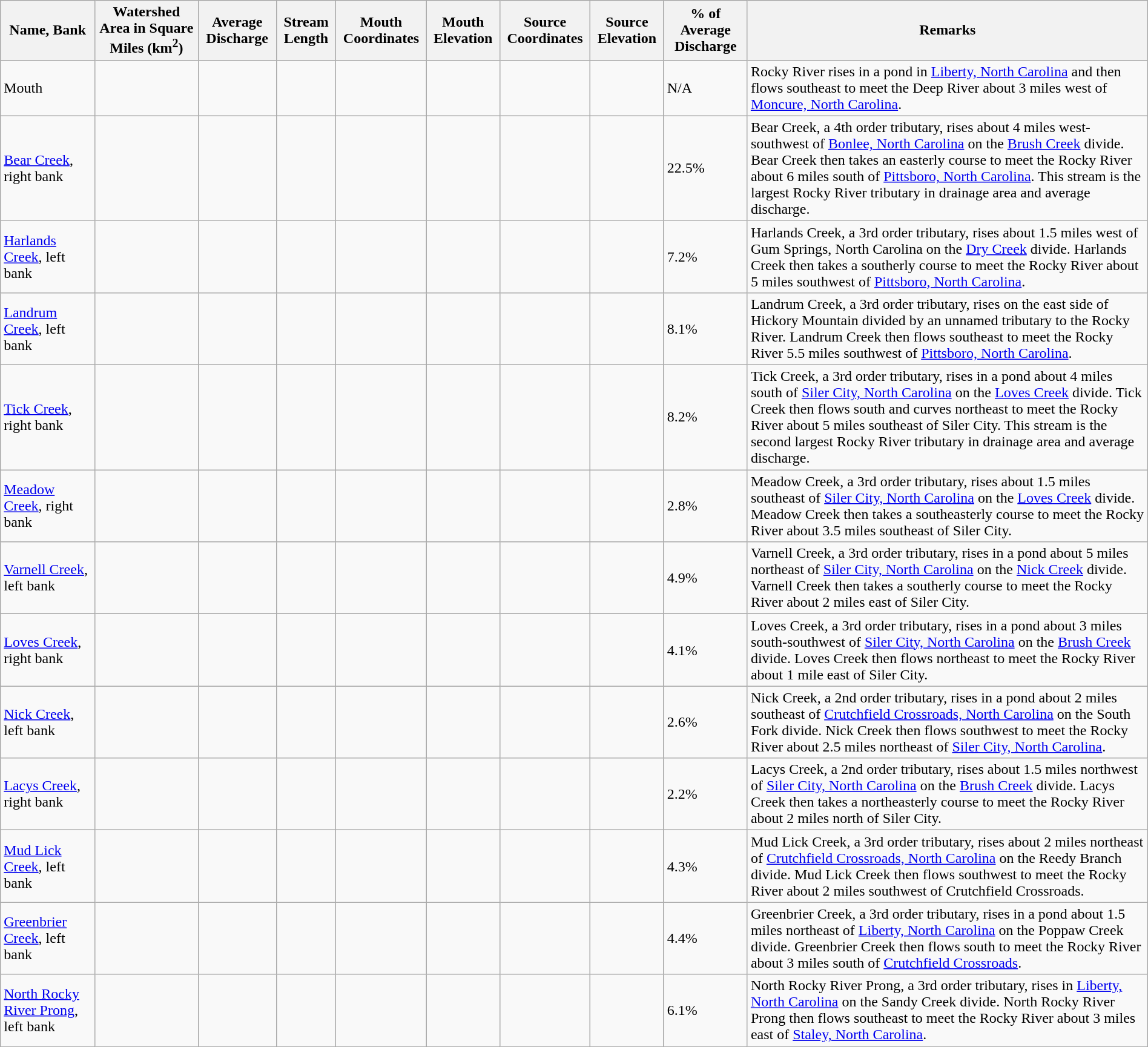<table role="presentation" class="wikitable mw-collapsible mw-collapsed" style="margin:auto;">
<tr>
<th>Name, Bank</th>
<th>Watershed Area in Square Miles (km<sup>2</sup>)</th>
<th>Average Discharge</th>
<th>Stream Length</th>
<th>Mouth Coordinates</th>
<th>Mouth Elevation</th>
<th>Source Coordinates</th>
<th>Source Elevation</th>
<th>% of Average Discharge</th>
<th>Remarks</th>
</tr>
<tr>
<td>Mouth</td>
<td></td>
<td></td>
<td></td>
<td></td>
<td></td>
<td></td>
<td></td>
<td>N/A</td>
<td>Rocky River rises in a pond in <a href='#'>Liberty, North Carolina</a> and then flows southeast to meet the Deep River about 3 miles west of <a href='#'>Moncure, North Carolina</a>.</td>
</tr>
<tr>
<td><a href='#'>Bear Creek</a>, right bank</td>
<td></td>
<td></td>
<td></td>
<td></td>
<td></td>
<td></td>
<td></td>
<td>22.5%</td>
<td>Bear Creek, a 4th order tributary, rises about 4 miles west-southwest of <a href='#'>Bonlee, North Carolina</a> on the <a href='#'>Brush Creek</a> divide.  Bear Creek then takes an easterly course to meet the Rocky River about 6 miles south of <a href='#'>Pittsboro, North Carolina</a>.  This stream is the largest Rocky River tributary in drainage area and average discharge.</td>
</tr>
<tr>
<td><a href='#'>Harlands Creek</a>, left bank</td>
<td></td>
<td></td>
<td></td>
<td></td>
<td></td>
<td></td>
<td></td>
<td>7.2%</td>
<td>Harlands Creek, a 3rd order tributary, rises about 1.5 miles west of Gum Springs, North Carolina on the <a href='#'>Dry Creek</a> divide.  Harlands Creek then takes a southerly course to meet the Rocky River about 5 miles southwest of <a href='#'>Pittsboro, North Carolina</a>.</td>
</tr>
<tr>
<td><a href='#'>Landrum Creek</a>, left bank</td>
<td></td>
<td></td>
<td></td>
<td></td>
<td></td>
<td></td>
<td></td>
<td>8.1%</td>
<td>Landrum Creek, a 3rd order tributary, rises on the east side of Hickory Mountain divided by an unnamed tributary to the Rocky River.  Landrum Creek then flows southeast to meet the Rocky River 5.5 miles southwest of <a href='#'>Pittsboro, North Carolina</a>.</td>
</tr>
<tr>
<td><a href='#'>Tick Creek</a>, right bank</td>
<td></td>
<td></td>
<td></td>
<td></td>
<td></td>
<td></td>
<td></td>
<td>8.2%</td>
<td>Tick Creek, a 3rd order tributary, rises in a pond about 4 miles south of <a href='#'>Siler City, North Carolina</a> on the <a href='#'>Loves Creek</a> divide.  Tick Creek then flows south and curves northeast to meet the Rocky River about 5 miles southeast of Siler City.  This stream is the second largest Rocky River tributary in drainage area and average discharge.</td>
</tr>
<tr>
<td><a href='#'>Meadow Creek</a>, right bank</td>
<td></td>
<td></td>
<td></td>
<td></td>
<td></td>
<td></td>
<td></td>
<td>2.8%</td>
<td>Meadow Creek, a 3rd order tributary, rises about 1.5 miles southeast of <a href='#'>Siler City, North Carolina</a> on the <a href='#'>Loves Creek</a> divide.  Meadow Creek then takes a southeasterly course to meet the Rocky River about 3.5 miles southeast of Siler City.</td>
</tr>
<tr>
<td><a href='#'>Varnell Creek</a>, left bank</td>
<td></td>
<td></td>
<td></td>
<td></td>
<td></td>
<td></td>
<td></td>
<td>4.9%</td>
<td>Varnell Creek, a 3rd order tributary, rises in a pond about 5 miles northeast of <a href='#'>Siler City, North Carolina</a> on the <a href='#'>Nick Creek</a> divide.  Varnell Creek then takes a southerly course to meet the Rocky River about 2 miles east of Siler City.</td>
</tr>
<tr>
<td><a href='#'>Loves Creek</a>, right bank</td>
<td></td>
<td></td>
<td></td>
<td></td>
<td></td>
<td></td>
<td></td>
<td>4.1%</td>
<td>Loves Creek, a 3rd order tributary, rises in a pond about 3 miles south-southwest of <a href='#'>Siler City, North Carolina</a> on the <a href='#'>Brush Creek</a> divide.  Loves Creek then flows northeast to meet the Rocky River about 1 mile east of Siler City.</td>
</tr>
<tr>
<td><a href='#'>Nick Creek</a>, left bank</td>
<td></td>
<td></td>
<td></td>
<td></td>
<td></td>
<td></td>
<td></td>
<td>2.6%</td>
<td>Nick Creek, a 2nd order tributary, rises in a pond about 2 miles southeast of <a href='#'>Crutchfield Crossroads, North Carolina</a> on the South Fork divide.  Nick Creek then flows southwest to meet the Rocky River about 2.5 miles northeast of <a href='#'>Siler City, North Carolina</a>.</td>
</tr>
<tr>
<td><a href='#'>Lacys Creek</a>, right bank</td>
<td></td>
<td></td>
<td></td>
<td></td>
<td></td>
<td></td>
<td></td>
<td>2.2%</td>
<td>Lacys Creek, a 2nd order tributary, rises about 1.5 miles northwest of <a href='#'>Siler City, North Carolina</a> on the <a href='#'>Brush Creek</a> divide.  Lacys Creek then takes a northeasterly course to meet the Rocky River about 2 miles north of Siler City.</td>
</tr>
<tr>
<td><a href='#'>Mud Lick Creek</a>, left bank</td>
<td></td>
<td></td>
<td></td>
<td></td>
<td></td>
<td></td>
<td></td>
<td>4.3%</td>
<td>Mud Lick Creek, a 3rd order tributary, rises about 2 miles northeast of <a href='#'>Crutchfield Crossroads, North Carolina</a> on the Reedy Branch divide.  Mud Lick Creek then flows southwest to meet the Rocky River about 2 miles southwest of Crutchfield Crossroads.</td>
</tr>
<tr>
<td><a href='#'>Greenbrier Creek</a>, left bank</td>
<td></td>
<td></td>
<td></td>
<td></td>
<td></td>
<td></td>
<td></td>
<td>4.4%</td>
<td>Greenbrier Creek, a 3rd order tributary, rises in a pond about 1.5 miles northeast of <a href='#'>Liberty, North Carolina</a> on the Poppaw Creek divide.  Greenbrier Creek then flows south to meet the Rocky River about 3 miles south of <a href='#'>Crutchfield Crossroads</a>.</td>
</tr>
<tr>
<td><a href='#'>North Rocky River Prong</a>, left bank</td>
<td></td>
<td></td>
<td></td>
<td></td>
<td></td>
<td></td>
<td></td>
<td>6.1%</td>
<td>North Rocky River Prong, a 3rd order tributary, rises in <a href='#'>Liberty, North Carolina</a> on the Sandy Creek divide.  North Rocky River Prong then flows southeast to meet the Rocky River about 3 miles east of <a href='#'>Staley, North Carolina</a>.</td>
</tr>
</table>
